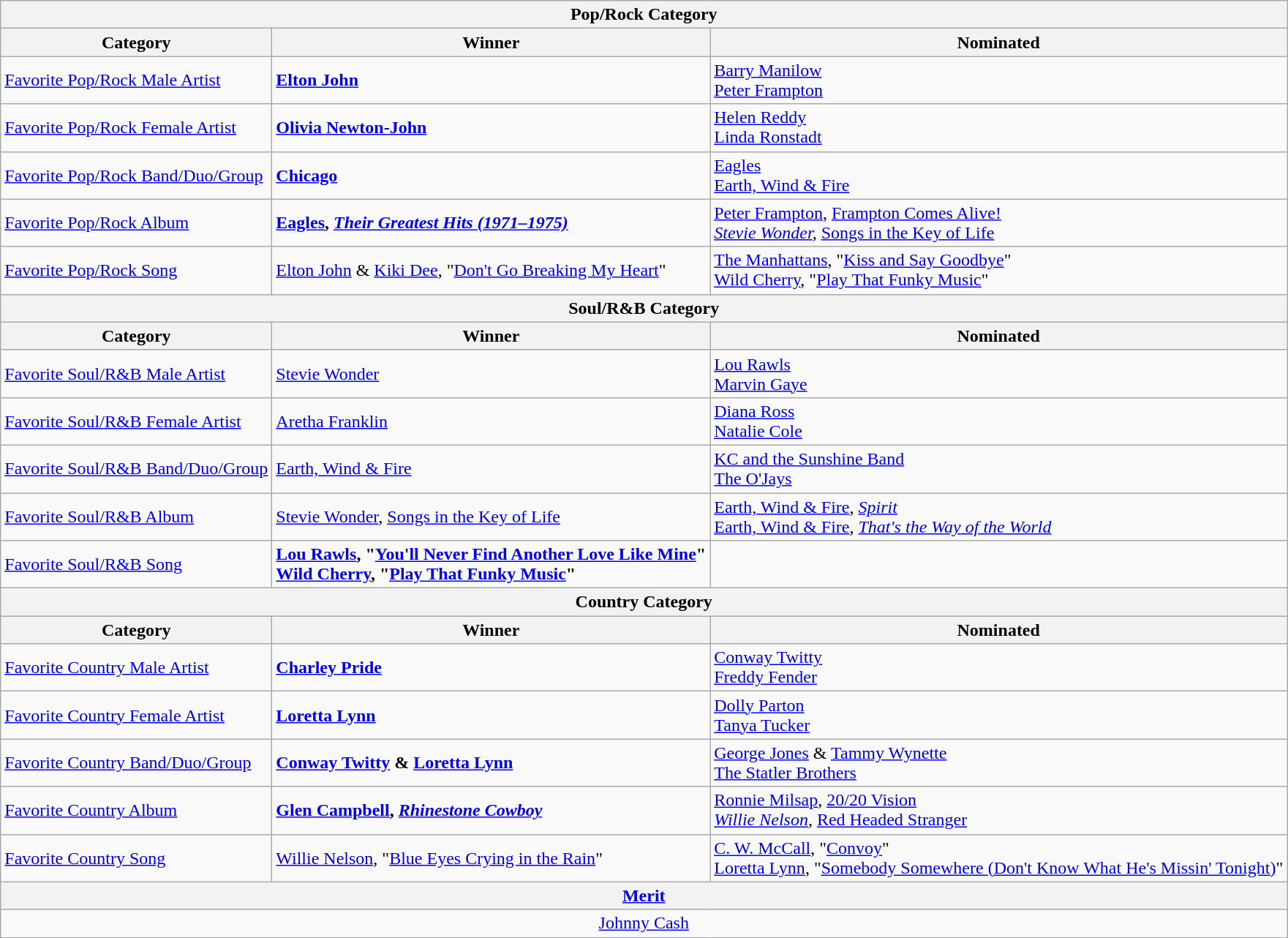<table class="wikitable">
<tr>
<th colspan="3">Pop/Rock Category</th>
</tr>
<tr>
<th>Category</th>
<th>Winner</th>
<th>Nominated</th>
</tr>
<tr>
<td><a href='#'>Favorite Pop/Rock Male Artist</a></td>
<td><strong><a href='#'>Elton John</a></strong></td>
<td><a href='#'>Barry Manilow</a><br><a href='#'>Peter Frampton</a></td>
</tr>
<tr>
<td><a href='#'>Favorite Pop/Rock Female Artist</a></td>
<td><strong><a href='#'>Olivia Newton-John</a></strong></td>
<td><a href='#'>Helen Reddy</a><br><a href='#'>Linda Ronstadt</a></td>
</tr>
<tr>
<td><a href='#'>Favorite Pop/Rock Band/Duo/Group</a></td>
<td><strong><a href='#'>Chicago</a></strong></td>
<td><a href='#'>Eagles</a><br><a href='#'>Earth, Wind & Fire</a></td>
</tr>
<tr>
<td><a href='#'>Favorite Pop/Rock Album</a></td>
<td><strong><a href='#'>Eagles</a>, <em><a href='#'>Their Greatest Hits (1971–1975)</a><strong><em></td>
<td><a href='#'>Peter Frampton</a>, </em><a href='#'>Frampton Comes Alive!</a><em><br><a href='#'>Stevie Wonder</a>, </em><a href='#'>Songs in the Key of Life</a><em></td>
</tr>
<tr>
<td><a href='#'>Favorite Pop/Rock Song</a></td>
<td></strong><a href='#'>Elton John</a> & <a href='#'>Kiki Dee</a>, "<a href='#'>Don't Go Breaking My Heart</a>"<strong></td>
<td><a href='#'>The Manhattans</a>, "<a href='#'>Kiss and Say Goodbye</a>"<br><a href='#'>Wild Cherry</a>, "<a href='#'>Play That Funky Music</a>"</td>
</tr>
<tr>
<th colspan="3">Soul/R&B Category</th>
</tr>
<tr>
<th>Category</th>
<th>Winner</th>
<th>Nominated</th>
</tr>
<tr>
<td><a href='#'>Favorite Soul/R&B Male Artist</a></td>
<td></strong><a href='#'>Stevie Wonder</a><strong></td>
<td><a href='#'>Lou Rawls</a><br><a href='#'>Marvin Gaye</a></td>
</tr>
<tr>
<td><a href='#'>Favorite Soul/R&B Female Artist</a></td>
<td></strong><a href='#'>Aretha Franklin</a><strong></td>
<td><a href='#'>Diana Ross</a><br><a href='#'>Natalie Cole</a></td>
</tr>
<tr>
<td><a href='#'>Favorite Soul/R&B Band/Duo/Group</a></td>
<td></strong><a href='#'>Earth, Wind & Fire</a><strong></td>
<td><a href='#'>KC and the Sunshine Band</a><br><a href='#'>The O'Jays</a></td>
</tr>
<tr>
<td><a href='#'>Favorite Soul/R&B Album</a></td>
<td></strong><a href='#'>Stevie Wonder</a>, </em><a href='#'>Songs in the Key of Life</a></em></strong></td>
<td><a href='#'>Earth, Wind & Fire</a>, <em><a href='#'>Spirit</a></em><br><a href='#'>Earth, Wind & Fire</a>, <em><a href='#'>That's the Way of the World</a></em></td>
</tr>
<tr>
<td><a href='#'>Favorite Soul/R&B Song</a></td>
<td><strong><a href='#'>Lou Rawls</a>, "<a href='#'>You'll Never Find Another Love Like Mine</a>"<br><a href='#'>Wild Cherry</a>, "<a href='#'>Play That Funky Music</a>"</strong></td>
<td></td>
</tr>
<tr>
<th colspan="3">Country Category</th>
</tr>
<tr>
<th>Category</th>
<th>Winner</th>
<th>Nominated</th>
</tr>
<tr>
<td><a href='#'>Favorite Country Male Artist</a></td>
<td><strong><a href='#'>Charley Pride</a></strong></td>
<td><a href='#'>Conway Twitty</a><br><a href='#'>Freddy Fender</a></td>
</tr>
<tr>
<td><a href='#'>Favorite Country Female Artist</a></td>
<td><strong><a href='#'>Loretta Lynn</a></strong></td>
<td><a href='#'>Dolly Parton</a><br><a href='#'>Tanya Tucker</a></td>
</tr>
<tr>
<td><a href='#'>Favorite Country Band/Duo/Group</a></td>
<td><strong><a href='#'>Conway Twitty</a> & <a href='#'>Loretta Lynn</a></strong></td>
<td><a href='#'>George Jones</a> & <a href='#'>Tammy Wynette</a><br><a href='#'>The Statler Brothers</a></td>
</tr>
<tr>
<td><a href='#'>Favorite Country Album</a></td>
<td><strong><a href='#'>Glen Campbell</a>, <em><a href='#'>Rhinestone Cowboy</a><strong><em></td>
<td><a href='#'>Ronnie Milsap</a>, </em><a href='#'>20/20 Vision</a><em><br><a href='#'>Willie Nelson</a>, </em><a href='#'>Red Headed Stranger</a><em></td>
</tr>
<tr>
<td><a href='#'>Favorite Country Song</a></td>
<td></strong><a href='#'>Willie Nelson</a>, "<a href='#'>Blue Eyes Crying in the Rain</a>"<strong></td>
<td><a href='#'>C. W. McCall</a>, "<a href='#'>Convoy</a>"<br><a href='#'>Loretta Lynn</a>, "<a href='#'>Somebody Somewhere (Don't Know What He's Missin' Tonight)</a>"</td>
</tr>
<tr>
<th colspan="3"><a href='#'>Merit</a></th>
</tr>
<tr>
<td colspan="3" align="center"></strong><a href='#'>Johnny Cash</a><strong></td>
</tr>
</table>
